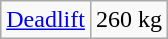<table class="wikitable">
<tr>
<td><a href='#'>Deadlift</a></td>
<td>260 kg</td>
</tr>
</table>
